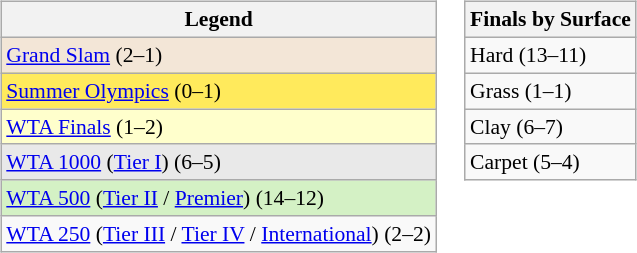<table>
<tr valign="top">
<td><br><table class="wikitable" style=font-size:90%>
<tr>
<th>Legend</th>
</tr>
<tr>
<td style="background:#f3e6d7;"><a href='#'>Grand Slam</a> (2–1)</td>
</tr>
<tr>
<td style="background:#ffea5c;"><a href='#'>Summer Olympics</a> (0–1)</td>
</tr>
<tr>
<td style="background:#ffffcc;"><a href='#'>WTA Finals</a> (1–2)</td>
</tr>
<tr>
<td style="background:#e9e9e9;"><a href='#'>WTA 1000</a> (<a href='#'>Tier I</a>) (6–5)</td>
</tr>
<tr>
<td style="background:#d4f1c5;"><a href='#'>WTA 500</a> (<a href='#'>Tier II</a> / <a href='#'>Premier</a>) (14–12)</td>
</tr>
<tr>
<td><a href='#'>WTA 250</a> (<a href='#'>Tier III</a> / <a href='#'>Tier IV</a> / <a href='#'>International</a>) (2–2)</td>
</tr>
</table>
</td>
<td><br><table class="wikitable" style=font-size:90%>
<tr>
<th>Finals by Surface</th>
</tr>
<tr>
<td>Hard (13–11)</td>
</tr>
<tr>
<td>Grass (1–1)</td>
</tr>
<tr>
<td>Clay (6–7)</td>
</tr>
<tr>
<td>Carpet (5–4)</td>
</tr>
</table>
</td>
</tr>
</table>
